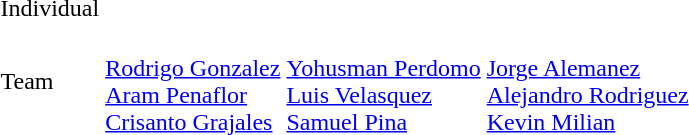<table>
<tr>
<td>Individual</td>
<td></td>
<td></td>
<td></td>
</tr>
<tr>
<td>Team</td>
<td><br><a href='#'>Rodrigo Gonzalez</a><br><a href='#'>Aram Penaflor</a><br><a href='#'>Crisanto Grajales</a></td>
<td><br><a href='#'>Yohusman Perdomo</a><br><a href='#'>Luis Velasquez</a><br><a href='#'>Samuel Pina</a></td>
<td><br><a href='#'>Jorge Alemanez</a><br><a href='#'>Alejandro Rodriguez</a><br><a href='#'>Kevin Milian</a></td>
</tr>
</table>
